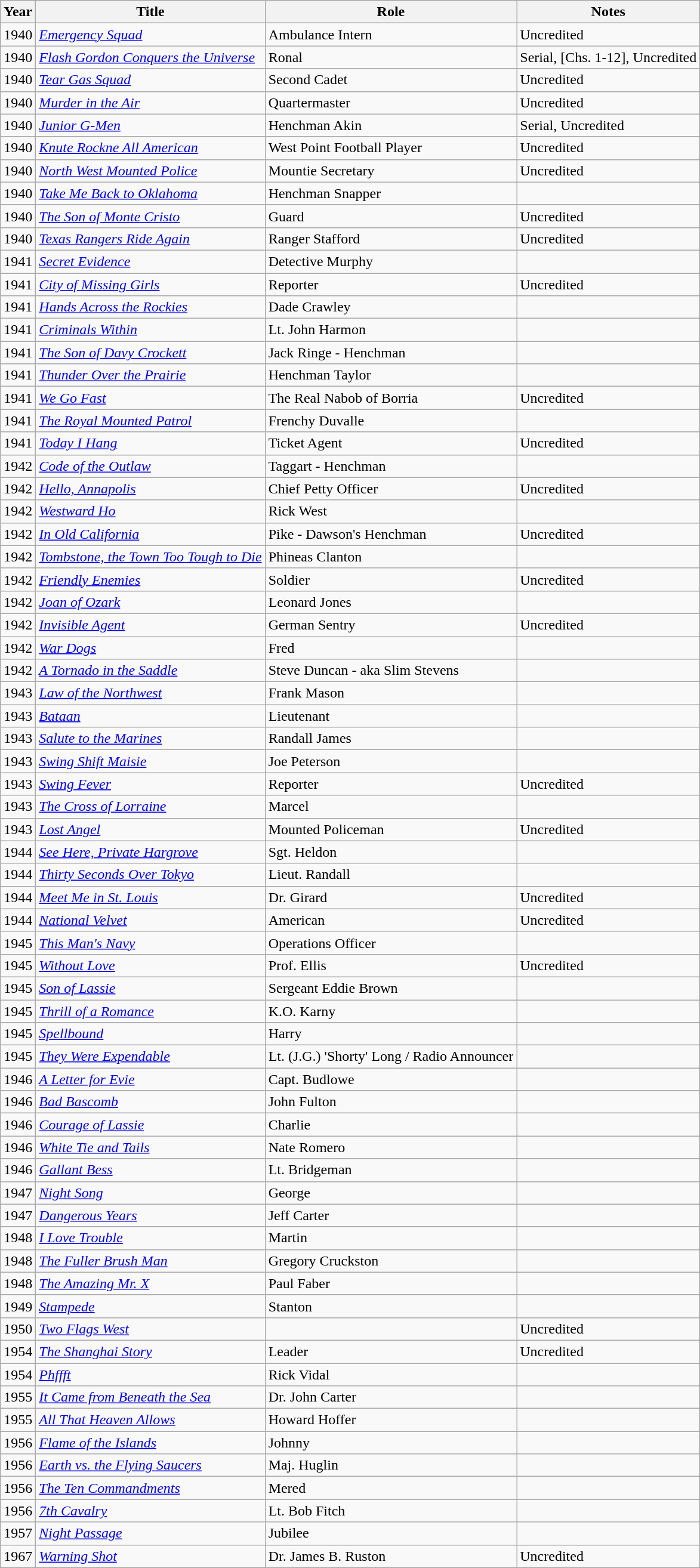<table class="wikitable">
<tr>
<th>Year</th>
<th>Title</th>
<th>Role</th>
<th>Notes</th>
</tr>
<tr>
<td>1940</td>
<td><em><a href='#'>Emergency Squad</a></em></td>
<td>Ambulance Intern</td>
<td>Uncredited</td>
</tr>
<tr>
<td>1940</td>
<td><em><a href='#'>Flash Gordon Conquers the Universe</a></em></td>
<td>Ronal</td>
<td>Serial, [Chs. 1-12], Uncredited</td>
</tr>
<tr>
<td>1940</td>
<td><em><a href='#'>Tear Gas Squad</a></em></td>
<td>Second Cadet</td>
<td>Uncredited</td>
</tr>
<tr>
<td>1940</td>
<td><em><a href='#'>Murder in the Air</a></em></td>
<td>Quartermaster</td>
<td>Uncredited</td>
</tr>
<tr>
<td>1940</td>
<td><em><a href='#'>Junior G-Men</a></em></td>
<td>Henchman Akin</td>
<td>Serial, Uncredited</td>
</tr>
<tr>
<td>1940</td>
<td><em><a href='#'>Knute Rockne All American</a></em></td>
<td>West Point Football Player</td>
<td>Uncredited</td>
</tr>
<tr>
<td>1940</td>
<td><em><a href='#'>North West Mounted Police</a></em></td>
<td>Mountie Secretary</td>
<td>Uncredited</td>
</tr>
<tr>
<td>1940</td>
<td><em><a href='#'>Take Me Back to Oklahoma</a></em></td>
<td>Henchman Snapper</td>
<td></td>
</tr>
<tr>
<td>1940</td>
<td><em><a href='#'>The Son of Monte Cristo</a></em></td>
<td>Guard</td>
<td>Uncredited</td>
</tr>
<tr>
<td>1940</td>
<td><em><a href='#'>Texas Rangers Ride Again</a></em></td>
<td>Ranger Stafford</td>
<td>Uncredited</td>
</tr>
<tr>
<td>1941</td>
<td><em><a href='#'>Secret Evidence</a></em></td>
<td>Detective Murphy</td>
<td></td>
</tr>
<tr>
<td>1941</td>
<td><em><a href='#'>City of Missing Girls</a></em></td>
<td>Reporter</td>
<td>Uncredited</td>
</tr>
<tr>
<td>1941</td>
<td><em><a href='#'>Hands Across the Rockies</a></em></td>
<td>Dade Crawley</td>
<td></td>
</tr>
<tr>
<td>1941</td>
<td><em><a href='#'>Criminals Within</a></em></td>
<td>Lt. John Harmon</td>
<td></td>
</tr>
<tr>
<td>1941</td>
<td><em><a href='#'>The Son of Davy Crockett</a></em></td>
<td>Jack Ringe - Henchman</td>
<td></td>
</tr>
<tr>
<td>1941</td>
<td><em><a href='#'>Thunder Over the Prairie</a></em></td>
<td>Henchman Taylor</td>
<td></td>
</tr>
<tr>
<td>1941</td>
<td><em><a href='#'>We Go Fast</a></em></td>
<td>The Real Nabob of Borria</td>
<td>Uncredited</td>
</tr>
<tr>
<td>1941</td>
<td><em><a href='#'>The Royal Mounted Patrol</a></em></td>
<td>Frenchy Duvalle</td>
<td></td>
</tr>
<tr>
<td>1941</td>
<td><em><a href='#'>Today I Hang</a></em></td>
<td>Ticket Agent</td>
<td>Uncredited</td>
</tr>
<tr>
<td>1942</td>
<td><em><a href='#'>Code of the Outlaw</a></em></td>
<td>Taggart - Henchman</td>
<td></td>
</tr>
<tr>
<td>1942</td>
<td><em><a href='#'>Hello, Annapolis</a></em></td>
<td>Chief Petty Officer</td>
<td>Uncredited</td>
</tr>
<tr>
<td>1942</td>
<td><em><a href='#'>Westward Ho</a></em></td>
<td>Rick West</td>
<td></td>
</tr>
<tr>
<td>1942</td>
<td><em><a href='#'>In Old California</a></em></td>
<td>Pike - Dawson's Henchman</td>
<td>Uncredited</td>
</tr>
<tr>
<td>1942</td>
<td><em><a href='#'>Tombstone, the Town Too Tough to Die</a></em></td>
<td>Phineas Clanton</td>
<td></td>
</tr>
<tr>
<td>1942</td>
<td><em><a href='#'>Friendly Enemies</a></em></td>
<td>Soldier</td>
<td>Uncredited</td>
</tr>
<tr>
<td>1942</td>
<td><em><a href='#'>Joan of Ozark</a></em></td>
<td>Leonard Jones</td>
<td></td>
</tr>
<tr>
<td>1942</td>
<td><em><a href='#'>Invisible Agent</a></em></td>
<td>German Sentry</td>
<td>Uncredited</td>
</tr>
<tr>
<td>1942</td>
<td><em><a href='#'>War Dogs</a></em></td>
<td>Fred</td>
<td></td>
</tr>
<tr>
<td>1942</td>
<td><em><a href='#'>A Tornado in the Saddle</a></em></td>
<td>Steve Duncan - aka Slim Stevens</td>
<td></td>
</tr>
<tr>
<td>1943</td>
<td><em><a href='#'>Law of the Northwest</a></em></td>
<td>Frank Mason</td>
<td></td>
</tr>
<tr>
<td>1943</td>
<td><em><a href='#'>Bataan</a></em></td>
<td>Lieutenant</td>
<td></td>
</tr>
<tr>
<td>1943</td>
<td><em><a href='#'>Salute to the Marines</a></em></td>
<td>Randall James</td>
<td></td>
</tr>
<tr>
<td>1943</td>
<td><em><a href='#'>Swing Shift Maisie</a></em></td>
<td>Joe Peterson</td>
<td></td>
</tr>
<tr>
<td>1943</td>
<td><em><a href='#'>Swing Fever</a></em></td>
<td>Reporter</td>
<td>Uncredited</td>
</tr>
<tr>
<td>1943</td>
<td><em><a href='#'>The Cross of Lorraine</a></em></td>
<td>Marcel</td>
<td></td>
</tr>
<tr>
<td>1943</td>
<td><em><a href='#'>Lost Angel</a></em></td>
<td>Mounted Policeman</td>
<td>Uncredited</td>
</tr>
<tr>
<td>1944</td>
<td><em><a href='#'>See Here, Private Hargrove</a></em></td>
<td>Sgt. Heldon</td>
<td></td>
</tr>
<tr>
<td>1944</td>
<td><em><a href='#'>Thirty Seconds Over Tokyo</a></em></td>
<td>Lieut. Randall</td>
<td></td>
</tr>
<tr>
<td>1944</td>
<td><em><a href='#'>Meet Me in St. Louis</a></em></td>
<td>Dr. Girard</td>
<td>Uncredited</td>
</tr>
<tr>
<td>1944</td>
<td><em><a href='#'>National Velvet</a></em></td>
<td>American</td>
<td>Uncredited</td>
</tr>
<tr>
<td>1945</td>
<td><em><a href='#'>This Man's Navy</a></em></td>
<td>Operations Officer</td>
<td></td>
</tr>
<tr>
<td>1945</td>
<td><em><a href='#'>Without Love</a></em></td>
<td>Prof. Ellis</td>
<td>Uncredited</td>
</tr>
<tr>
<td>1945</td>
<td><em><a href='#'>Son of Lassie</a></em></td>
<td>Sergeant Eddie Brown</td>
<td></td>
</tr>
<tr>
<td>1945</td>
<td><em><a href='#'>Thrill of a Romance</a></em></td>
<td>K.O. Karny</td>
<td></td>
</tr>
<tr>
<td>1945</td>
<td><em><a href='#'>Spellbound</a></em></td>
<td>Harry</td>
<td></td>
</tr>
<tr>
<td>1945</td>
<td><em><a href='#'>They Were Expendable</a></em></td>
<td>Lt. (J.G.) 'Shorty' Long / Radio Announcer</td>
<td></td>
</tr>
<tr>
<td>1946</td>
<td><em><a href='#'>A Letter for Evie</a></em></td>
<td>Capt. Budlowe</td>
<td></td>
</tr>
<tr>
<td>1946</td>
<td><em><a href='#'>Bad Bascomb</a></em></td>
<td>John Fulton</td>
<td></td>
</tr>
<tr>
<td>1946</td>
<td><em><a href='#'>Courage of Lassie</a></em></td>
<td>Charlie</td>
<td></td>
</tr>
<tr>
<td>1946</td>
<td><em><a href='#'>White Tie and Tails</a></em></td>
<td>Nate Romero</td>
<td></td>
</tr>
<tr>
<td>1946</td>
<td><em><a href='#'>Gallant Bess</a></em></td>
<td>Lt. Bridgeman</td>
<td></td>
</tr>
<tr>
<td>1947</td>
<td><em><a href='#'>Night Song</a></em></td>
<td>George</td>
<td></td>
</tr>
<tr>
<td>1947</td>
<td><em><a href='#'>Dangerous Years</a></em></td>
<td>Jeff Carter</td>
<td></td>
</tr>
<tr>
<td>1948</td>
<td><em><a href='#'>I Love Trouble</a></em></td>
<td>Martin</td>
<td></td>
</tr>
<tr>
<td>1948</td>
<td><em><a href='#'>The Fuller Brush Man</a></em></td>
<td>Gregory Cruckston</td>
<td></td>
</tr>
<tr>
<td>1948</td>
<td><em><a href='#'>The Amazing Mr. X</a></em></td>
<td>Paul Faber</td>
<td></td>
</tr>
<tr>
<td>1949</td>
<td><em><a href='#'>Stampede</a></em></td>
<td>Stanton</td>
<td></td>
</tr>
<tr>
<td>1950</td>
<td><em><a href='#'>Two Flags West</a></em></td>
<td></td>
<td>Uncredited</td>
</tr>
<tr>
<td>1954</td>
<td><em><a href='#'>The Shanghai Story</a></em></td>
<td>Leader</td>
<td>Uncredited</td>
</tr>
<tr>
<td>1954</td>
<td><em><a href='#'>Phffft</a></em></td>
<td>Rick Vidal</td>
<td></td>
</tr>
<tr>
<td>1955</td>
<td><em><a href='#'>It Came from Beneath the Sea</a></em></td>
<td>Dr. John Carter</td>
<td></td>
</tr>
<tr>
<td>1955</td>
<td><em><a href='#'>All That Heaven Allows</a></em></td>
<td>Howard Hoffer</td>
<td></td>
</tr>
<tr>
<td>1956</td>
<td><em><a href='#'>Flame of the Islands</a></em></td>
<td>Johnny</td>
<td></td>
</tr>
<tr>
<td>1956</td>
<td><em><a href='#'>Earth vs. the Flying Saucers</a></em></td>
<td>Maj. Huglin</td>
<td></td>
</tr>
<tr>
<td>1956</td>
<td><em><a href='#'>The Ten Commandments</a></em></td>
<td>Mered</td>
<td></td>
</tr>
<tr>
<td>1956</td>
<td><em><a href='#'>7th Cavalry</a></em></td>
<td>Lt. Bob Fitch</td>
<td></td>
</tr>
<tr>
<td>1957</td>
<td><em><a href='#'>Night Passage</a></em></td>
<td>Jubilee</td>
<td></td>
</tr>
<tr>
<td>1967</td>
<td><em><a href='#'>Warning Shot</a></em></td>
<td>Dr. James B. Ruston</td>
<td>Uncredited</td>
</tr>
</table>
